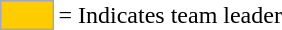<table>
<tr>
<td style="background-color:#FFCC00; border:1px solid #aaaaaa; width:2em;"></td>
<td>= Indicates team leader</td>
</tr>
</table>
